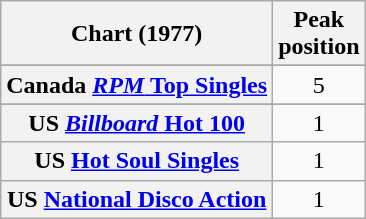<table class="wikitable sortable plainrowheaders" style="text-align:center;">
<tr>
<th scope="col">Chart (1977)</th>
<th scope="col">Peak <br>position</th>
</tr>
<tr>
</tr>
<tr>
</tr>
<tr>
<th scope="row">Canada <a href='#'><em>RPM</em> Top Singles</a></th>
<td>5</td>
</tr>
<tr>
</tr>
<tr>
</tr>
<tr>
</tr>
<tr>
<th scope="row">US <a href='#'><em>Billboard</em> Hot 100</a></th>
<td>1</td>
</tr>
<tr>
<th scope="row">US <a href='#'>Hot Soul Singles</a></th>
<td>1</td>
</tr>
<tr>
<th scope="row">US <a href='#'>National Disco Action</a></th>
<td>1</td>
</tr>
</table>
